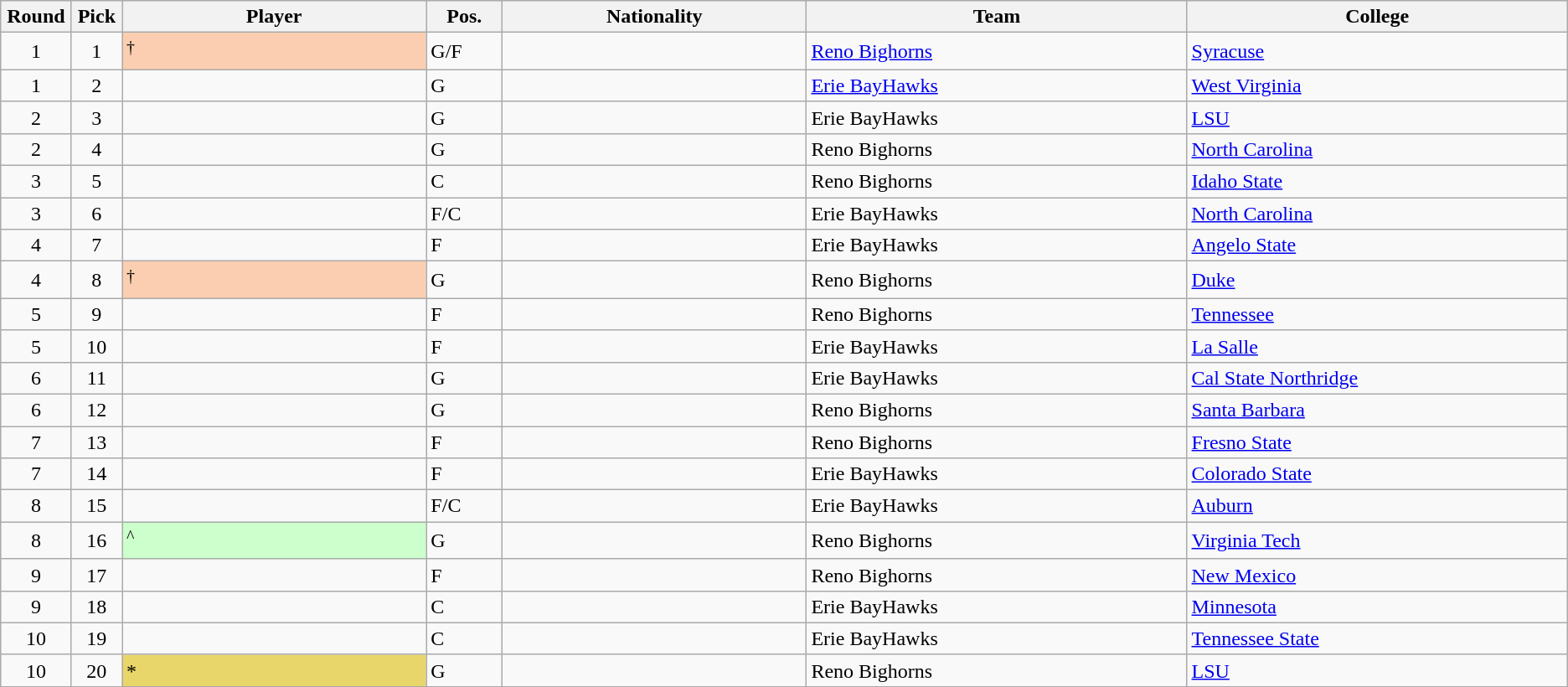<table class="wikitable sortable">
<tr>
<th width="1%">Round</th>
<th width="1%">Pick</th>
<th width="16%">Player</th>
<th width="4%">Pos.</th>
<th width="16%">Nationality</th>
<th width="20%">Team</th>
<th width="20%">College</th>
</tr>
<tr>
<td align=center>1</td>
<td align=center>1</td>
<td style="background-color:#FBCEB1"><sup>†</sup></td>
<td>G/F</td>
<td></td>
<td><a href='#'>Reno Bighorns</a></td>
<td><a href='#'>Syracuse</a></td>
</tr>
<tr>
<td align=center>1</td>
<td align=center>2</td>
<td></td>
<td>G</td>
<td></td>
<td><a href='#'>Erie BayHawks</a></td>
<td><a href='#'>West Virginia</a></td>
</tr>
<tr>
<td align=center>2</td>
<td align=center>3</td>
<td></td>
<td>G</td>
<td></td>
<td>Erie BayHawks</td>
<td><a href='#'>LSU</a></td>
</tr>
<tr>
<td align=center>2</td>
<td align=center>4</td>
<td></td>
<td>G</td>
<td></td>
<td>Reno Bighorns</td>
<td><a href='#'>North Carolina</a></td>
</tr>
<tr>
<td align=center>3</td>
<td align=center>5</td>
<td></td>
<td>C</td>
<td></td>
<td>Reno Bighorns</td>
<td><a href='#'>Idaho State</a></td>
</tr>
<tr>
<td align=center>3</td>
<td align=center>6</td>
<td></td>
<td>F/C</td>
<td></td>
<td>Erie BayHawks</td>
<td><a href='#'>North Carolina</a></td>
</tr>
<tr>
<td align=center>4</td>
<td align=center>7</td>
<td></td>
<td>F</td>
<td></td>
<td>Erie BayHawks</td>
<td><a href='#'>Angelo State</a></td>
</tr>
<tr>
<td align=center>4</td>
<td align=center>8</td>
<td style="background-color:#FBCEB1"><sup>†</sup></td>
<td>G</td>
<td></td>
<td>Reno Bighorns</td>
<td><a href='#'>Duke</a></td>
</tr>
<tr>
<td align=center>5</td>
<td align=center>9</td>
<td></td>
<td>F</td>
<td></td>
<td>Reno Bighorns</td>
<td><a href='#'>Tennessee</a></td>
</tr>
<tr>
<td align=center>5</td>
<td align=center>10</td>
<td></td>
<td>F</td>
<td></td>
<td>Erie BayHawks</td>
<td><a href='#'>La Salle</a></td>
</tr>
<tr>
<td align=center>6</td>
<td align=center>11</td>
<td></td>
<td>G</td>
<td></td>
<td>Erie BayHawks</td>
<td><a href='#'>Cal State Northridge</a></td>
</tr>
<tr>
<td align=center>6</td>
<td align=center>12</td>
<td></td>
<td>G</td>
<td></td>
<td>Reno Bighorns</td>
<td><a href='#'>Santa Barbara</a></td>
</tr>
<tr>
<td align=center>7</td>
<td align=center>13</td>
<td></td>
<td>F</td>
<td></td>
<td>Reno Bighorns</td>
<td><a href='#'>Fresno State</a></td>
</tr>
<tr>
<td align=center>7</td>
<td align=center>14</td>
<td></td>
<td>F</td>
<td></td>
<td>Erie BayHawks</td>
<td><a href='#'>Colorado State</a></td>
</tr>
<tr>
<td align=center>8</td>
<td align=center>15</td>
<td></td>
<td>F/C</td>
<td></td>
<td>Erie BayHawks</td>
<td><a href='#'>Auburn</a></td>
</tr>
<tr>
<td align=center>8</td>
<td align=center>16</td>
<td style="background-color:#CCFFCC"><sup>^</sup></td>
<td>G</td>
<td></td>
<td>Reno Bighorns</td>
<td><a href='#'>Virginia Tech</a></td>
</tr>
<tr>
<td align=center>9</td>
<td align=center>17</td>
<td></td>
<td>F</td>
<td></td>
<td>Reno Bighorns</td>
<td><a href='#'>New Mexico</a></td>
</tr>
<tr>
<td align=center>9</td>
<td align=center>18</td>
<td></td>
<td>C</td>
<td></td>
<td>Erie BayHawks</td>
<td><a href='#'>Minnesota</a></td>
</tr>
<tr>
<td align=center>10</td>
<td align=center>19</td>
<td></td>
<td>C</td>
<td></td>
<td>Erie BayHawks</td>
<td><a href='#'>Tennessee State</a></td>
</tr>
<tr>
<td align=center>10</td>
<td align=center>20</td>
<td style="background-color:#E9D66B">*</td>
<td>G</td>
<td></td>
<td>Reno Bighorns</td>
<td><a href='#'>LSU</a></td>
</tr>
<tr>
</tr>
</table>
